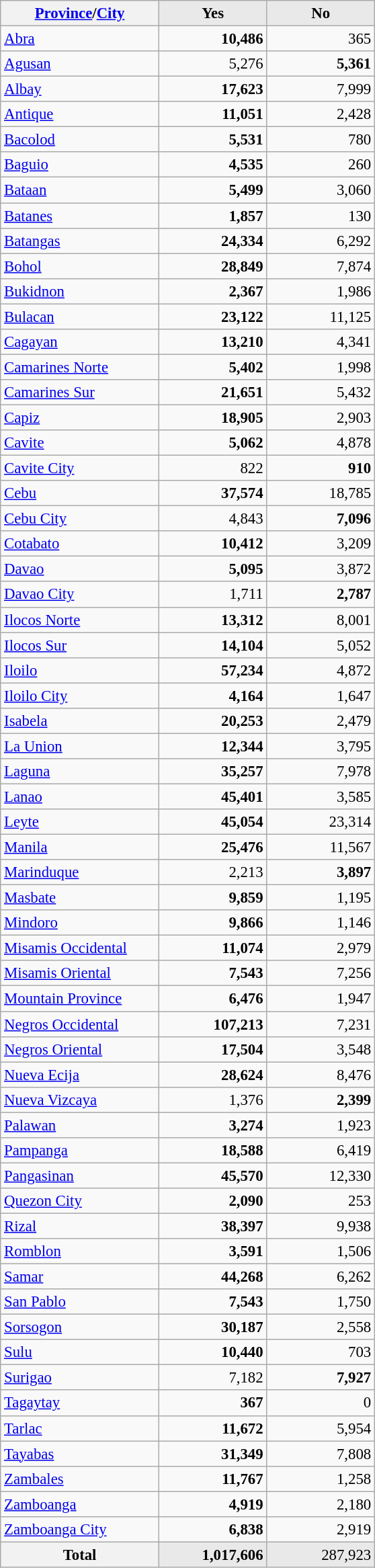<table class="wikitable" style="text-align:right; font-size:95%">
<tr>
<th width="150px" align="left"><a href='#'>Province</a>/<a href='#'>City</a></th>
<th width="100px" align="center" style="background: #E9E9E9">Yes</th>
<th width="100px" align="center" style="background: #E9E9E9">No</th>
</tr>
<tr>
<td align="left"><a href='#'>Abra</a></td>
<td><strong>10,486</strong></td>
<td>365</td>
</tr>
<tr>
<td align="left"><a href='#'>Agusan</a></td>
<td>5,276</td>
<td><strong>5,361</strong></td>
</tr>
<tr>
<td align="left"><a href='#'>Albay</a></td>
<td><strong>17,623</strong></td>
<td>7,999</td>
</tr>
<tr>
<td align="left"><a href='#'>Antique</a></td>
<td><strong>11,051</strong></td>
<td>2,428</td>
</tr>
<tr>
<td align="left"><a href='#'>Bacolod</a></td>
<td><strong>5,531</strong></td>
<td>780</td>
</tr>
<tr>
<td align="left"><a href='#'>Baguio</a></td>
<td><strong>4,535</strong></td>
<td>260</td>
</tr>
<tr>
<td align="left"><a href='#'>Bataan</a></td>
<td><strong>5,499</strong></td>
<td>3,060</td>
</tr>
<tr>
<td align="left"><a href='#'>Batanes</a></td>
<td><strong>1,857</strong></td>
<td>130</td>
</tr>
<tr>
<td align="left"><a href='#'>Batangas</a></td>
<td><strong>24,334</strong></td>
<td>6,292</td>
</tr>
<tr>
<td align="left"><a href='#'>Bohol</a></td>
<td><strong>28,849</strong></td>
<td>7,874</td>
</tr>
<tr>
<td align="left"><a href='#'>Bukidnon</a></td>
<td><strong>2,367</strong></td>
<td>1,986</td>
</tr>
<tr>
<td align="left"><a href='#'>Bulacan</a></td>
<td><strong>23,122</strong></td>
<td>11,125</td>
</tr>
<tr>
<td align="left"><a href='#'>Cagayan</a></td>
<td><strong>13,210</strong></td>
<td>4,341</td>
</tr>
<tr>
<td align="left"><a href='#'>Camarines Norte</a></td>
<td><strong>5,402</strong></td>
<td>1,998</td>
</tr>
<tr>
<td align="left"><a href='#'>Camarines Sur</a></td>
<td><strong>21,651</strong></td>
<td>5,432</td>
</tr>
<tr>
<td align="left"><a href='#'>Capiz</a></td>
<td><strong>18,905</strong></td>
<td>2,903</td>
</tr>
<tr>
<td align="left"><a href='#'>Cavite</a></td>
<td><strong>5,062</strong></td>
<td>4,878</td>
</tr>
<tr>
<td align="left"><a href='#'>Cavite City</a></td>
<td>822</td>
<td><strong>910</strong></td>
</tr>
<tr>
<td align="left"><a href='#'>Cebu</a></td>
<td><strong>37,574</strong></td>
<td>18,785</td>
</tr>
<tr>
<td align="left"><a href='#'>Cebu City</a></td>
<td>4,843</td>
<td><strong>7,096</strong></td>
</tr>
<tr>
<td align="left"><a href='#'>Cotabato</a></td>
<td><strong>10,412</strong></td>
<td>3,209</td>
</tr>
<tr>
<td align="left"><a href='#'>Davao</a></td>
<td><strong>5,095</strong></td>
<td>3,872</td>
</tr>
<tr>
<td align="left"><a href='#'>Davao City</a></td>
<td>1,711</td>
<td><strong>2,787</strong></td>
</tr>
<tr>
<td align="left"><a href='#'>Ilocos Norte</a></td>
<td><strong>13,312</strong></td>
<td>8,001</td>
</tr>
<tr>
<td align="left"><a href='#'>Ilocos Sur</a></td>
<td><strong>14,104</strong></td>
<td>5,052</td>
</tr>
<tr>
<td align="left"><a href='#'>Iloilo</a></td>
<td><strong>57,234</strong></td>
<td>4,872</td>
</tr>
<tr>
<td align="left"><a href='#'>Iloilo City</a></td>
<td><strong>4,164</strong></td>
<td>1,647</td>
</tr>
<tr>
<td align="left"><a href='#'>Isabela</a></td>
<td><strong>20,253</strong></td>
<td>2,479</td>
</tr>
<tr>
<td align="left"><a href='#'>La Union</a></td>
<td><strong>12,344</strong></td>
<td>3,795</td>
</tr>
<tr>
<td align="left"><a href='#'>Laguna</a></td>
<td><strong>35,257</strong></td>
<td>7,978</td>
</tr>
<tr>
<td align="left"><a href='#'>Lanao</a></td>
<td><strong>45,401</strong></td>
<td>3,585</td>
</tr>
<tr>
<td align="left"><a href='#'>Leyte</a></td>
<td><strong>45,054</strong></td>
<td>23,314</td>
</tr>
<tr>
<td align="left"><a href='#'>Manila</a></td>
<td><strong>25,476</strong></td>
<td>11,567</td>
</tr>
<tr>
<td align="left"><a href='#'>Marinduque</a></td>
<td>2,213</td>
<td><strong>3,897</strong></td>
</tr>
<tr>
<td align="left"><a href='#'>Masbate</a></td>
<td><strong>9,859</strong></td>
<td>1,195</td>
</tr>
<tr>
<td align="left"><a href='#'>Mindoro</a></td>
<td><strong>9,866</strong></td>
<td>1,146</td>
</tr>
<tr>
<td align="left"><a href='#'>Misamis Occidental</a></td>
<td><strong>11,074</strong></td>
<td>2,979</td>
</tr>
<tr>
<td align="left"><a href='#'>Misamis Oriental</a></td>
<td><strong>7,543</strong></td>
<td>7,256</td>
</tr>
<tr>
<td align="left"><a href='#'>Mountain Province</a></td>
<td><strong>6,476</strong></td>
<td>1,947</td>
</tr>
<tr>
<td align="left"><a href='#'>Negros Occidental</a></td>
<td><strong>107,213</strong></td>
<td>7,231</td>
</tr>
<tr>
<td align="left"><a href='#'>Negros Oriental</a></td>
<td><strong>17,504</strong></td>
<td>3,548</td>
</tr>
<tr>
<td align="left"><a href='#'>Nueva Ecija</a></td>
<td><strong>28,624</strong></td>
<td>8,476</td>
</tr>
<tr>
<td align="left"><a href='#'>Nueva Vizcaya</a></td>
<td>1,376</td>
<td><strong>2,399</strong></td>
</tr>
<tr>
<td align="left"><a href='#'>Palawan</a></td>
<td><strong>3,274</strong></td>
<td>1,923</td>
</tr>
<tr>
<td align="left"><a href='#'>Pampanga</a></td>
<td><strong>18,588</strong></td>
<td>6,419</td>
</tr>
<tr>
<td align="left"><a href='#'>Pangasinan</a></td>
<td><strong>45,570</strong></td>
<td>12,330</td>
</tr>
<tr>
<td align="left"><a href='#'>Quezon City</a></td>
<td><strong>2,090</strong></td>
<td>253</td>
</tr>
<tr>
<td align="left"><a href='#'>Rizal</a></td>
<td><strong>38,397</strong></td>
<td>9,938</td>
</tr>
<tr>
<td align="left"><a href='#'>Romblon</a></td>
<td><strong>3,591</strong></td>
<td>1,506</td>
</tr>
<tr>
<td align="left"><a href='#'>Samar</a></td>
<td><strong>44,268</strong></td>
<td>6,262</td>
</tr>
<tr>
<td align="left"><a href='#'>San Pablo</a></td>
<td><strong>7,543</strong></td>
<td>1,750</td>
</tr>
<tr>
<td align="left"><a href='#'>Sorsogon</a></td>
<td><strong>30,187</strong></td>
<td>2,558</td>
</tr>
<tr>
<td align="left"><a href='#'>Sulu</a></td>
<td><strong>10,440</strong></td>
<td>703</td>
</tr>
<tr>
<td align="left"><a href='#'>Surigao</a></td>
<td>7,182</td>
<td><strong>7,927</strong></td>
</tr>
<tr>
<td align="left"><a href='#'>Tagaytay</a></td>
<td><strong>367</strong></td>
<td>0</td>
</tr>
<tr>
<td align="left"><a href='#'>Tarlac</a></td>
<td><strong>11,672</strong></td>
<td>5,954</td>
</tr>
<tr>
<td align="left"><a href='#'>Tayabas</a></td>
<td><strong>31,349</strong></td>
<td>7,808</td>
</tr>
<tr>
<td align="left"><a href='#'>Zambales</a></td>
<td><strong>11,767</strong></td>
<td>1,258</td>
</tr>
<tr>
<td align="left"><a href='#'>Zamboanga</a></td>
<td><strong>4,919</strong></td>
<td>2,180</td>
</tr>
<tr>
<td align="left"><a href='#'>Zamboanga City</a></td>
<td><strong>6,838</strong></td>
<td>2,919</td>
</tr>
<tr style="background:#E9E9E9">
<th align="center"><strong>Total</strong></th>
<td><strong>1,017,606</strong></td>
<td>287,923</td>
</tr>
</table>
